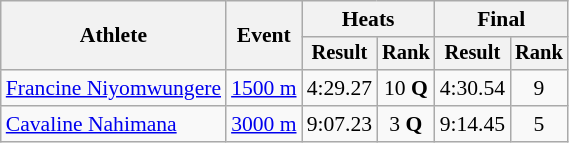<table class="wikitable" style="font-size:90%">
<tr>
<th rowspan=2>Athlete</th>
<th rowspan=2>Event</th>
<th colspan=2>Heats</th>
<th colspan=2>Final</th>
</tr>
<tr style="font-size:95%">
<th>Result</th>
<th>Rank</th>
<th>Result</th>
<th>Rank</th>
</tr>
<tr align=center>
<td align=left><a href='#'>Francine Niyomwungere</a></td>
<td align=left><a href='#'>1500 m</a></td>
<td>4:29.27</td>
<td>10 <strong>Q</strong></td>
<td>4:30.54</td>
<td>9</td>
</tr>
<tr align=center>
<td align=left><a href='#'>Cavaline Nahimana</a></td>
<td align=left><a href='#'>3000 m</a></td>
<td>9:07.23</td>
<td>3 <strong>Q</strong></td>
<td>9:14.45</td>
<td>5</td>
</tr>
</table>
